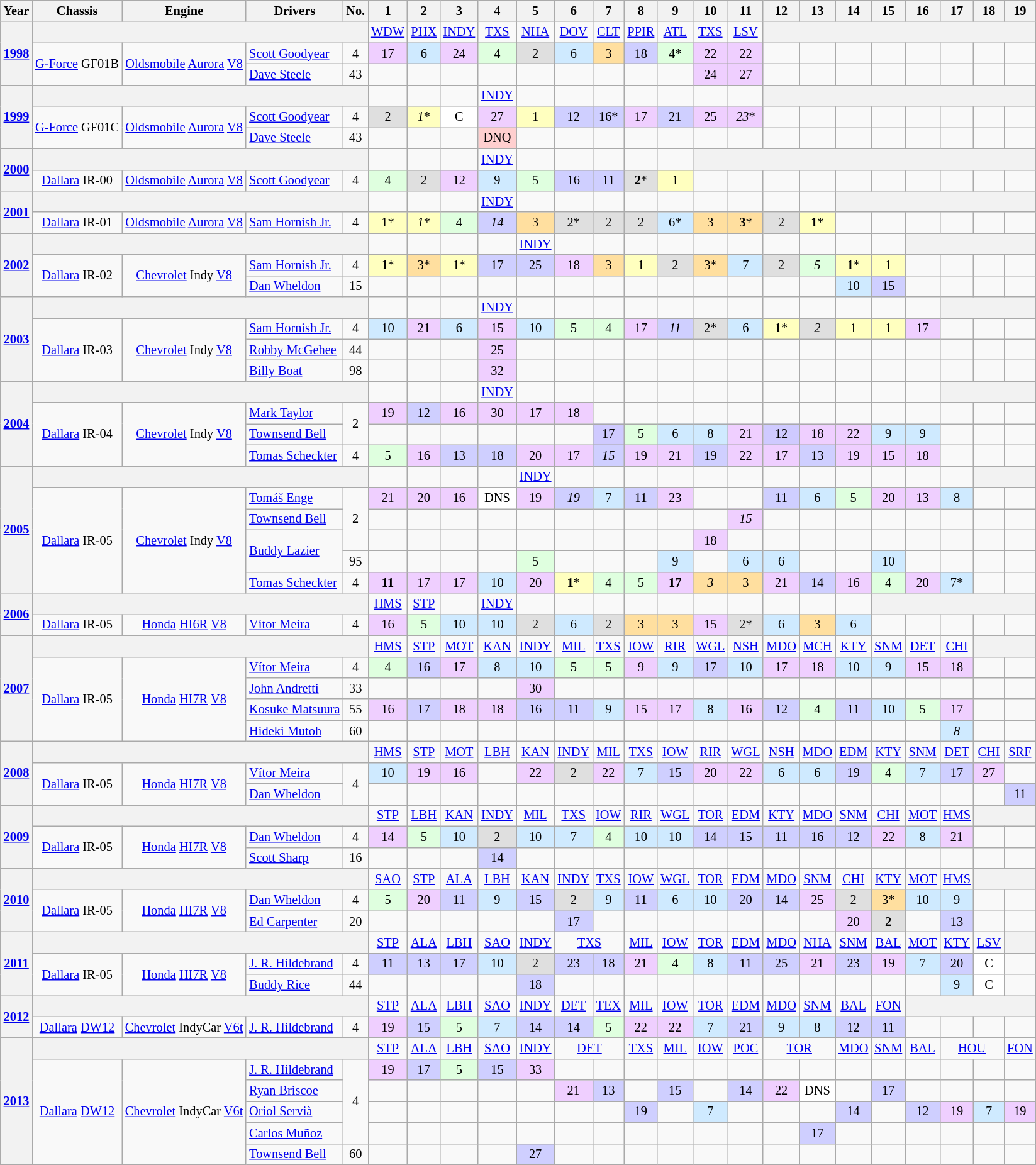<table class="wikitable" style="text-align:center; font-size:85%">
<tr>
<th>Year</th>
<th>Chassis</th>
<th>Engine</th>
<th>Drivers</th>
<th>No.</th>
<th>1</th>
<th>2</th>
<th>3</th>
<th>4</th>
<th>5</th>
<th>6</th>
<th>7</th>
<th>8</th>
<th>9</th>
<th>10</th>
<th>11</th>
<th>12</th>
<th>13</th>
<th>14</th>
<th>15</th>
<th>16</th>
<th>17</th>
<th>18</th>
<th>19</th>
</tr>
<tr>
<th rowspan=3><a href='#'>1998</a></th>
<th colspan=4></th>
<td><a href='#'>WDW</a></td>
<td><a href='#'>PHX</a></td>
<td><a href='#'>INDY</a></td>
<td><a href='#'>TXS</a></td>
<td><a href='#'>NHA</a></td>
<td><a href='#'>DOV</a></td>
<td><a href='#'>CLT</a></td>
<td><a href='#'>PPIR</a></td>
<td><a href='#'>ATL</a></td>
<td><a href='#'>TXS</a></td>
<td><a href='#'>LSV</a></td>
<th colspan=8></th>
</tr>
<tr>
<td rowspan=2><a href='#'>G-Force</a> GF01B</td>
<td rowspan=2><a href='#'>Oldsmobile</a> <a href='#'>Aurora</a> <a href='#'>V8</a></td>
<td align="left"> <a href='#'>Scott Goodyear</a></td>
<td>4</td>
<td style="background:#EFCFFF;" align=center>17</td>
<td style="background:#CFEAFF;" align=center>6</td>
<td style="background:#EFCFFF;" align=center>24</td>
<td style="background:#DFFFDF;" align=center>4</td>
<td style="background:#DFDFDF;" align=center>2</td>
<td style="background:#CFEAFF;" align=center>6</td>
<td style="background:#FFDF9F;" align=center>3</td>
<td style="background:#CFCFFF;" align=center>18</td>
<td style="background:#DFFFDF;" align=center>4*</td>
<td style="background:#EFCFFF;" align=center>22</td>
<td style="background:#EFCFFF;" align=center>22</td>
<td></td>
<td></td>
<td></td>
<td></td>
<td></td>
<td></td>
<td></td>
<td></td>
</tr>
<tr>
<td align="left"> <a href='#'>Dave Steele</a></td>
<td>43</td>
<td></td>
<td></td>
<td></td>
<td></td>
<td></td>
<td></td>
<td></td>
<td></td>
<td></td>
<td style="background:#EFCFFF;" align=center>24</td>
<td style="background:#EFCFFF;" align=center>27</td>
<td></td>
<td></td>
<td></td>
<td></td>
<td></td>
<td></td>
<td></td>
<td></td>
</tr>
<tr>
<th rowspan=3><a href='#'>1999</a></th>
<th colspan=4></th>
<td></td>
<td></td>
<td></td>
<td><a href='#'>INDY</a></td>
<td></td>
<td></td>
<td></td>
<td></td>
<td></td>
<td></td>
<td></td>
<th colspan=8></th>
</tr>
<tr>
<td rowspan=2><a href='#'>G-Force</a> GF01C</td>
<td rowspan=2><a href='#'>Oldsmobile</a> <a href='#'>Aurora</a> <a href='#'>V8</a></td>
<td align="left"> <a href='#'>Scott Goodyear</a></td>
<td>4</td>
<td style="background:#DFDFDF;" align=center>2</td>
<td style="background:#FFFFBF;" align=center><em>1</em>*</td>
<td style="background:#FFFFFF;" align=center>C</td>
<td style="background:#EFCFFF;" align=center>27</td>
<td style="background:#FFFFBF;" align=center>1</td>
<td style="background:#CFCFFF;" align=center>12</td>
<td style="background:#CFCFFF;" align=center>16*</td>
<td style="background:#EFCFFF;" align=center>17</td>
<td style="background:#CFCFFF;" align=center>21</td>
<td style="background:#EFCFFF;" align=center>25</td>
<td style="background:#EFCFFF;" align=center><em>23</em>*</td>
<td></td>
<td></td>
<td></td>
<td></td>
<td></td>
<td></td>
<td></td>
<td></td>
</tr>
<tr>
<td align="left"> <a href='#'>Dave Steele</a></td>
<td>43</td>
<td></td>
<td></td>
<td></td>
<td style="background:#FFCFCF;" align=center>DNQ</td>
<td></td>
<td></td>
<td></td>
<td></td>
<td></td>
<td></td>
<td></td>
<td></td>
<td></td>
<td></td>
<td></td>
<td></td>
<td></td>
<td></td>
<td></td>
</tr>
<tr>
<th rowspan=2><a href='#'>2000</a></th>
<th colspan=4></th>
<td></td>
<td></td>
<td></td>
<td><a href='#'>INDY</a></td>
<td></td>
<td></td>
<td></td>
<td></td>
<td></td>
<th colspan=10></th>
</tr>
<tr>
<td><a href='#'>Dallara</a> IR-00</td>
<td><a href='#'>Oldsmobile</a> <a href='#'>Aurora</a> <a href='#'>V8</a></td>
<td align="left"> <a href='#'>Scott Goodyear</a></td>
<td>4</td>
<td style="background:#DFFFDF;" align=center>4</td>
<td style="background:#DFDFDF;" align=center>2</td>
<td style="background:#EFCFFF;" align=center>12</td>
<td style="background:#CFEAFF;" align=center>9</td>
<td style="background:#DFFFDF;" align=center>5</td>
<td style="background:#CFCFFF;" align=center>16</td>
<td style="background:#CFCFFF;" align=center>11</td>
<td style="background:#DFDFDF;" align=center><strong>2</strong>*</td>
<td style="background:#FFFFBF;" align=center>1</td>
<td></td>
<td></td>
<td></td>
<td></td>
<td></td>
<td></td>
<td></td>
<td></td>
<td></td>
<td></td>
</tr>
<tr>
<th rowspan=2><a href='#'>2001</a></th>
<th colspan=4></th>
<td></td>
<td></td>
<td></td>
<td><a href='#'>INDY</a></td>
<td></td>
<td></td>
<td></td>
<td></td>
<td></td>
<td></td>
<td></td>
<td></td>
<td></td>
<th colspan=6></th>
</tr>
<tr>
<td><a href='#'>Dallara</a> IR-01</td>
<td><a href='#'>Oldsmobile</a> <a href='#'>Aurora</a> <a href='#'>V8</a></td>
<td align="left"> <a href='#'>Sam Hornish Jr.</a></td>
<td>4</td>
<td style="background:#FFFFBF;" align=center>1*</td>
<td style="background:#FFFFBF;" align=center><em>1</em>*</td>
<td style="background:#DFFFDF;" align=center>4</td>
<td style="background:#CFCFFF;" align=center><em>14</em></td>
<td style="background:#FFDF9F;" align=center>3</td>
<td style="background:#DFDFDF;" align=center>2*</td>
<td style="background:#DFDFDF;" align=center>2</td>
<td style="background:#DFDFDF;" align=center>2</td>
<td style="background:#CFEAFF;" align=center>6*</td>
<td style="background:#FFDF9F;" align=center>3</td>
<td style="background:#FFDF9F;" align=center><strong>3</strong>*</td>
<td style="background:#DFDFDF;" align=center>2</td>
<td style="background:#FFFFBF;" align=center><strong>1</strong>*</td>
<td></td>
<td></td>
<td></td>
<td></td>
<td></td>
<td></td>
</tr>
<tr>
<th rowspan=3><a href='#'>2002</a></th>
<th colspan=4></th>
<td></td>
<td></td>
<td></td>
<td></td>
<td><a href='#'>INDY</a></td>
<td></td>
<td></td>
<td></td>
<td></td>
<td></td>
<td></td>
<td></td>
<td></td>
<td></td>
<td></td>
<th colspan=4></th>
</tr>
<tr>
<td rowspan=2><a href='#'>Dallara</a> IR-02</td>
<td rowspan=2><a href='#'>Chevrolet</a> Indy <a href='#'>V8</a></td>
<td align="left"> <a href='#'>Sam Hornish Jr.</a></td>
<td>4</td>
<td style="background:#FFFFBF;" align=center><strong>1</strong>*</td>
<td style="background:#FFDF9F;" align=center>3*</td>
<td style="background:#FFFFBF;" align=center>1*</td>
<td style="background:#CFCFFF;" align=center>17</td>
<td style="background:#CFCFFF;" align=center>25</td>
<td style="background:#EFCFFF;" align=center>18</td>
<td style="background:#FFDF9F;" align=center>3</td>
<td style="background:#FFFFBF;" align=center>1</td>
<td style="background:#DFDFDF;" align=center>2</td>
<td style="background:#FFDF9F;" align=center>3*</td>
<td style="background:#CFEAFF;" align=center>7</td>
<td style="background:#DFDFDF;" align=center>2</td>
<td style="background:#DFFFDF;" align=center><em>5</em></td>
<td style="background:#FFFFBF;" align=center><strong>1</strong>*</td>
<td style="background:#FFFFBF;" align=center>1</td>
<td></td>
<td></td>
<td></td>
<td></td>
</tr>
<tr>
<td align="left"> <a href='#'>Dan Wheldon</a></td>
<td>15</td>
<td></td>
<td></td>
<td></td>
<td></td>
<td></td>
<td></td>
<td></td>
<td></td>
<td></td>
<td></td>
<td></td>
<td></td>
<td></td>
<td style="background:#CFEAFF;" align=center>10</td>
<td style="background:#CFCFFF;" align=center>15</td>
<td></td>
<td></td>
<td></td>
<td></td>
</tr>
<tr>
<th rowspan=4><a href='#'>2003</a></th>
<th colspan=4></th>
<td></td>
<td></td>
<td></td>
<td><a href='#'>INDY</a></td>
<td></td>
<td></td>
<td></td>
<td></td>
<td></td>
<td></td>
<td></td>
<td></td>
<td></td>
<td></td>
<td></td>
<td></td>
<th colspan=3></th>
</tr>
<tr>
<td rowspan=3><a href='#'>Dallara</a> IR-03</td>
<td rowspan=3><a href='#'>Chevrolet</a> Indy <a href='#'>V8</a></td>
<td align="left"> <a href='#'>Sam Hornish Jr.</a></td>
<td>4</td>
<td style="background:#CFEAFF;" align=center>10</td>
<td style="background:#EFCFFF;" align=center>21</td>
<td style="background:#CFEAFF;" align=center>6</td>
<td style="background:#EFCFFF;" align=center>15</td>
<td style="background:#CFEAFF;" align=center>10</td>
<td style="background:#DFFFDF;" align=center>5</td>
<td style="background:#DFFFDF;" align=center>4</td>
<td style="background:#EFCFFF;" align=center>17</td>
<td style="background:#CFCFFF;" align=center><em>11</em></td>
<td style="background:#DFDFDF;" align=center>2*</td>
<td style="background:#CFEAFF;" align=center>6</td>
<td style="background:#FFFFBF;" align=center><strong>1</strong>*</td>
<td style="background:#DFDFDF;" align=center><em>2</em></td>
<td style="background:#FFFFBF;" align=center>1</td>
<td style="background:#FFFFBF;" align=center>1</td>
<td style="background:#EFCFFF;" align=center>17</td>
<td></td>
<td></td>
<td></td>
</tr>
<tr>
<td align="left"> <a href='#'>Robby McGehee</a></td>
<td>44</td>
<td></td>
<td></td>
<td></td>
<td style="background:#EFCFFF;" align=center>25</td>
<td></td>
<td></td>
<td></td>
<td></td>
<td></td>
<td></td>
<td></td>
<td></td>
<td></td>
<td></td>
<td></td>
<td></td>
<td></td>
<td></td>
<td></td>
</tr>
<tr>
<td align="left"> <a href='#'>Billy Boat</a></td>
<td>98</td>
<td></td>
<td></td>
<td></td>
<td style="background:#EFCFFF;" align=center>32</td>
<td></td>
<td></td>
<td></td>
<td></td>
<td></td>
<td></td>
<td></td>
<td></td>
<td></td>
<td></td>
<td></td>
<td></td>
<td></td>
<td></td>
<td></td>
</tr>
<tr>
<th rowspan=4><a href='#'>2004</a></th>
<th colspan=4></th>
<td></td>
<td></td>
<td></td>
<td><a href='#'>INDY</a></td>
<td></td>
<td></td>
<td></td>
<td></td>
<td></td>
<td></td>
<td></td>
<td></td>
<td></td>
<td></td>
<td></td>
<td></td>
<th colspan=3></th>
</tr>
<tr>
<td rowspan=3><a href='#'>Dallara</a> IR-04</td>
<td rowspan=3><a href='#'>Chevrolet</a> Indy <a href='#'>V8</a></td>
<td align="left"> <a href='#'>Mark Taylor</a></td>
<td rowspan=2>2</td>
<td style="background:#EFCFFF;" align=center>19</td>
<td style="background:#CFCFFF;" align=center>12</td>
<td style="background:#EFCFFF;" align=center>16</td>
<td style="background:#EFCFFF;" align=center>30</td>
<td style="background:#EFCFFF;" align=center>17</td>
<td style="background:#EFCFFF;" align=center>18</td>
<td></td>
<td></td>
<td></td>
<td></td>
<td></td>
<td></td>
<td></td>
<td></td>
<td></td>
<td></td>
<td></td>
<td></td>
<td></td>
</tr>
<tr>
<td align="left"> <a href='#'>Townsend Bell</a></td>
<td></td>
<td></td>
<td></td>
<td></td>
<td></td>
<td></td>
<td style="background:#CFCAFF;" align=center>17</td>
<td style="background:#DFFFDF;" align=center>5</td>
<td style="background:#CFEAFF;" align=center>6</td>
<td style="background:#CFEAFF;" align=center>8</td>
<td style="background:#EFCFFF;" align=center>21</td>
<td style="background:#CFCAFF;" align=center>12</td>
<td style="background:#EFCFFF;" align=center>18</td>
<td style="background:#EFCFFF;" align=center>22</td>
<td style="background:#CFEAFF;" align=center>9</td>
<td style="background:#CFEAFF;" align=center>9</td>
<td></td>
<td></td>
<td></td>
</tr>
<tr>
<td align="left"> <a href='#'>Tomas Scheckter</a></td>
<td>4</td>
<td style="background:#DFFFDF;" align=center>5</td>
<td style="background:#EFCFFF;" align=center>16</td>
<td style="background:#CFCFFF;" align=center>13</td>
<td style="background:#CFCFFF;" align=center>18</td>
<td style="background:#EFCFFF;" align=center>20</td>
<td style="background:#EFCFFF;" align=center>17</td>
<td style="background:#CFCFFF;" align=center><em>15</em></td>
<td style="background:#EFCFFF;" align=center>19</td>
<td style="background:#EFCFFF;" align=center>21</td>
<td style="background:#CFCFFF;" align=center>19</td>
<td style="background:#EFCFFF;" align=center>22</td>
<td style="background:#EFCFFF;" align=center>17</td>
<td style="background:#CFCFFF;" align=center>13</td>
<td style="background:#EFCFFF;" align=center>19</td>
<td style="background:#EFCFFF;" align=center>15</td>
<td style="background:#EFCFFF;" align=center>18</td>
<td></td>
<td></td>
<td></td>
</tr>
<tr>
<th rowspan=6><a href='#'>2005</a></th>
<th colspan=4></th>
<td></td>
<td></td>
<td></td>
<td></td>
<td><a href='#'>INDY</a></td>
<td></td>
<td></td>
<td></td>
<td></td>
<td></td>
<td></td>
<td></td>
<td></td>
<td></td>
<td></td>
<td></td>
<td></td>
<th colspan=2></th>
</tr>
<tr>
<td rowspan=5><a href='#'>Dallara</a> IR-05</td>
<td rowspan=5><a href='#'>Chevrolet</a> Indy <a href='#'>V8</a></td>
<td align="left"> <a href='#'>Tomáš Enge</a></td>
<td rowspan=3>2</td>
<td style="background:#EFCFFF;" align=center>21</td>
<td style="background:#EFCFFF;" align=center>20</td>
<td style="background:#EFCFFF;" align=center>16</td>
<td style="background:#FFFFFF;" align=center>DNS</td>
<td style="background:#EFCFFF;" align=center>19</td>
<td style="background:#CFCFFF;" align=center><em>19</em></td>
<td style="background:#CFEAFF;" align=center>7</td>
<td style="background:#CFCFFF;" align=center>11</td>
<td style="background:#EFCFFF;" align=center>23</td>
<td></td>
<td></td>
<td style="background:#CFCFFF;" align=center>11</td>
<td style="background:#CFEAFF;" align=center>6</td>
<td style="background:#DFFFDF;" align=center>5</td>
<td style="background:#EFCFFF;" align=center>20</td>
<td style="background:#EFCFFF;" align=center>13</td>
<td style="background:#CFEAFF;" align=center>8</td>
<td></td>
<td></td>
</tr>
<tr>
<td align="left"> <a href='#'>Townsend Bell</a></td>
<td></td>
<td></td>
<td></td>
<td></td>
<td></td>
<td></td>
<td></td>
<td></td>
<td></td>
<td></td>
<td style="background:#EFCFFF;" align=center><em>15</em></td>
<td></td>
<td></td>
<td></td>
<td></td>
<td></td>
<td></td>
<td></td>
<td></td>
</tr>
<tr>
<td rowspan=2 align="left"> <a href='#'>Buddy Lazier</a></td>
<td></td>
<td></td>
<td></td>
<td></td>
<td></td>
<td></td>
<td></td>
<td></td>
<td></td>
<td style="background:#EFCFFF;" align=center>18</td>
<td></td>
<td></td>
<td></td>
<td></td>
<td></td>
<td></td>
<td></td>
<td></td>
<td></td>
</tr>
<tr>
<td>95</td>
<td></td>
<td></td>
<td></td>
<td></td>
<td style="background:#DFFFDF;" align=center>5</td>
<td></td>
<td></td>
<td></td>
<td style="background:#CFEAFF;" align=center>9</td>
<td></td>
<td style="background:#CFEAFF;" align=center>6</td>
<td style="background:#CFEAFF;" align=center>6</td>
<td></td>
<td></td>
<td style="background:#CFEAFF;" align=center>10</td>
<td></td>
<td></td>
<td></td>
<td></td>
</tr>
<tr>
<td align="left"> <a href='#'>Tomas Scheckter</a></td>
<td>4</td>
<td style="background:#EFCFFF;" align=center><strong>11</strong></td>
<td style="background:#EFCFFF;" align=center>17</td>
<td style="background:#EFCFFF;" align=center>17</td>
<td style="background:#CFEAFF;" align=center>10</td>
<td style="background:#EFCFFF;" align=center>20</td>
<td style="background:#FFFFBF;" align=center><strong>1</strong>*</td>
<td style="background:#DFFFDF;" align=center>4</td>
<td style="background:#DFFFDF;" align=center>5</td>
<td style="background:#EFCFFF;" align=center><strong>17</strong></td>
<td style="background:#FFDF9F;" align=center><em>3</em></td>
<td style="background:#FFDF9F;" align=center>3</td>
<td style="background:#EFCFFF;" align=center>21</td>
<td style="background:#CFCFFF;" align=center>14</td>
<td style="background:#EFCFFF;" align=center>16</td>
<td style="background:#DFFFDF;" align=center>4</td>
<td style="background:#EFCFFF;" align=center>20</td>
<td style="background:#CFEAFF;" align=center>7*</td>
<td></td>
<td></td>
</tr>
<tr>
<th rowspan=2><a href='#'>2006</a></th>
<th colspan=4></th>
<td><a href='#'>HMS</a></td>
<td><a href='#'>STP</a></td>
<td></td>
<td><a href='#'>INDY</a></td>
<td></td>
<td></td>
<td></td>
<td></td>
<td></td>
<td></td>
<td></td>
<td></td>
<td></td>
<td></td>
<th colspan=5></th>
</tr>
<tr>
<td><a href='#'>Dallara</a> IR-05</td>
<td><a href='#'>Honda</a> <a href='#'>HI6R</a> <a href='#'>V8</a></td>
<td align="left"> <a href='#'>Vítor Meira</a></td>
<td>4</td>
<td style="background:#EFCFFF;" align=center>16</td>
<td style="background:#DFFFDF;" align=center>5</td>
<td style="background:#CFEAFF;" align=center>10</td>
<td style="background:#CFEAFF;" align=center>10</td>
<td style="background:#DFDFDF;" align=center>2</td>
<td style="background:#CFEAFF;" align=center>6</td>
<td style="background:#DFDFDF;" align=center>2</td>
<td style="background:#FFDF9F;" align=center>3</td>
<td style="background:#FFDF9F;" align=center>3</td>
<td style="background:#EFCFFF;" align=center>15</td>
<td style="background:#DFDFDF;" align=center>2*</td>
<td style="background:#CFEAFF;" align=center>6</td>
<td style="background:#FFDF9F;" align=center>3</td>
<td style="background:#CFEAFF;" align=center>6</td>
<td></td>
<td></td>
<td></td>
<td></td>
<td></td>
</tr>
<tr>
<th rowspan="5"><a href='#'>2007</a></th>
<th colspan=4></th>
<td><a href='#'>HMS</a></td>
<td><a href='#'>STP</a></td>
<td><a href='#'>MOT</a></td>
<td><a href='#'>KAN</a></td>
<td><a href='#'>INDY</a></td>
<td><a href='#'>MIL</a></td>
<td><a href='#'>TXS</a></td>
<td><a href='#'>IOW</a></td>
<td><a href='#'>RIR</a></td>
<td><a href='#'>WGL</a></td>
<td><a href='#'>NSH</a></td>
<td><a href='#'>MDO</a></td>
<td><a href='#'>MCH</a></td>
<td><a href='#'>KTY</a></td>
<td><a href='#'>SNM</a></td>
<td><a href='#'>DET</a></td>
<td><a href='#'>CHI</a></td>
<th colspan=2></th>
</tr>
<tr>
<td rowspan=4><a href='#'>Dallara</a> IR-05</td>
<td rowspan=4><a href='#'>Honda</a> <a href='#'>HI7R</a> <a href='#'>V8</a></td>
<td align="left"> <a href='#'>Vítor Meira</a></td>
<td>4</td>
<td style="background:#DFFFDF;" align=center>4</td>
<td style="background:#CFCFFF;" align=center>16</td>
<td style="background:#EFCFFF;" align=center>17</td>
<td style="background:#CFEAFF;" align=center>8</td>
<td style="background:#CFEAFF;" align=center>10</td>
<td style="background:#DFFFDF;" align=center>5</td>
<td style="background:#DFFFDF;" align=center>5</td>
<td style="background:#EFCFFF;" align=center>9</td>
<td style="background:#CFEAFF;" align=center>9</td>
<td style="background:#CFCFFF;" align=center>17</td>
<td style="background:#CFEAFF;" align=center>10</td>
<td style="background:#EFCFFF;" align=center>17</td>
<td style="background:#EFCFFF;" align=center>18</td>
<td style="background:#CFEAFF;" align=center>10</td>
<td style="background:#CFEAFF;" align=center>9</td>
<td style="background:#EFCFFF;" align=center>15</td>
<td style="background:#EFCFFF;" align=center>18</td>
<td></td>
<td></td>
</tr>
<tr>
<td align="left"> <a href='#'>John Andretti</a></td>
<td>33</td>
<td></td>
<td></td>
<td></td>
<td></td>
<td style="background:#EFCFFF;" align=center>30</td>
<td></td>
<td></td>
<td></td>
<td></td>
<td></td>
<td></td>
<td></td>
<td></td>
<td></td>
<td></td>
<td></td>
<td></td>
<td></td>
<td></td>
</tr>
<tr>
<td align="left"> <a href='#'>Kosuke Matsuura</a></td>
<td>55</td>
<td style="background:#EFCFFF;" align=center>16</td>
<td style="background:#CFCFFF;" align=center>17</td>
<td style="background:#EFCFFF;" align=center>18</td>
<td style="background:#EFCFFF;" align=center>18</td>
<td style="background:#CFCFFF;" align=center>16</td>
<td style="background:#CFCFFF;" align=center>11</td>
<td style="background:#CFEAFF;" align=center>9</td>
<td style="background:#EFCFFF;" align=center>15</td>
<td style="background:#EFCFFF;" align=center>17</td>
<td style="background:#CFEAFF;" align=center>8</td>
<td style="background:#EFCFFF;" align=center>16</td>
<td style="background:#CFCFFF;" align=center>12</td>
<td style="background:#DFFFDF;" align=center>4</td>
<td style="background:#CFCFFF;" align=center>11</td>
<td style="background:#CFEAFF;" align=center>10</td>
<td style="background:#DFFFDF;" align=center>5</td>
<td style="background:#EFCFFF;" align=center>17</td>
<td></td>
<td></td>
</tr>
<tr>
<td align="left"> <a href='#'>Hideki Mutoh</a></td>
<td>60</td>
<td></td>
<td></td>
<td></td>
<td></td>
<td></td>
<td></td>
<td></td>
<td></td>
<td></td>
<td></td>
<td></td>
<td></td>
<td></td>
<td></td>
<td></td>
<td></td>
<td style="background:#CFEAFF;" align=center><em>8</em></td>
<td></td>
<td></td>
</tr>
<tr>
<th rowspan="3"><a href='#'>2008</a></th>
<th colspan=4></th>
<td><a href='#'>HMS</a></td>
<td><a href='#'>STP</a></td>
<td><a href='#'>MOT</a></td>
<td><a href='#'>LBH</a></td>
<td><a href='#'>KAN</a></td>
<td><a href='#'>INDY</a></td>
<td><a href='#'>MIL</a></td>
<td><a href='#'>TXS</a></td>
<td><a href='#'>IOW</a></td>
<td><a href='#'>RIR</a></td>
<td><a href='#'>WGL</a></td>
<td><a href='#'>NSH</a></td>
<td><a href='#'>MDO</a></td>
<td><a href='#'>EDM</a></td>
<td><a href='#'>KTY</a></td>
<td><a href='#'>SNM</a></td>
<td><a href='#'>DET</a></td>
<td><a href='#'>CHI</a></td>
<td><a href='#'>SRF</a></td>
</tr>
<tr>
<td rowspan=2><a href='#'>Dallara</a> IR-05</td>
<td rowspan=2><a href='#'>Honda</a> <a href='#'>HI7R</a> <a href='#'>V8</a></td>
<td align="left"> <a href='#'>Vítor Meira</a></td>
<td rowspan="2">4</td>
<td style="background:#cfeaff; text-align:center;">10</td>
<td style="background:#efcfff; text-align:center;">19</td>
<td style="background:#efcfff; text-align:center;">16</td>
<td></td>
<td style="background:#efcfff; text-align:center;">22</td>
<td style="background:#dfdfdf; text-align:center;">2</td>
<td style="background:#efcfff; text-align:center;">22</td>
<td style="background:#cfeaff; text-align:center;">7</td>
<td style="background:#cfcfff; text-align:center;">15</td>
<td style="background:#efcfff; text-align:center;">20</td>
<td style="background:#efcfff; text-align:center;">22</td>
<td style="background:#cfeaff; text-align:center;">6</td>
<td style="background:#cfeaff; text-align:center;">6</td>
<td style="background:#cfcfff; text-align:center;">19</td>
<td style="background:#dfffdf; text-align:center;">4</td>
<td style="background:#cfeaff; text-align:center;">7</td>
<td style="background:#cfcfff; text-align:center;">17</td>
<td style="background:#efcfff; text-align:center;">27</td>
<td></td>
</tr>
<tr>
<td align="left"> <a href='#'>Dan Wheldon</a></td>
<td></td>
<td></td>
<td></td>
<td></td>
<td></td>
<td></td>
<td></td>
<td></td>
<td></td>
<td></td>
<td></td>
<td></td>
<td></td>
<td></td>
<td></td>
<td></td>
<td></td>
<td></td>
<td style="background:#cfcfff; text-align:center;">11</td>
</tr>
<tr>
<th rowspan=3><a href='#'>2009</a></th>
<th colspan=4></th>
<td><a href='#'>STP</a></td>
<td><a href='#'>LBH</a></td>
<td><a href='#'>KAN</a></td>
<td><a href='#'>INDY</a></td>
<td><a href='#'>MIL</a></td>
<td><a href='#'>TXS</a></td>
<td><a href='#'>IOW</a></td>
<td><a href='#'>RIR</a></td>
<td><a href='#'>WGL</a></td>
<td><a href='#'>TOR</a></td>
<td><a href='#'>EDM</a></td>
<td><a href='#'>KTY</a></td>
<td><a href='#'>MDO</a></td>
<td><a href='#'>SNM</a></td>
<td><a href='#'>CHI</a></td>
<td><a href='#'>MOT</a></td>
<td><a href='#'>HMS</a></td>
<th colspan=2></th>
</tr>
<tr>
<td rowspan=2><a href='#'>Dallara</a> IR-05</td>
<td rowspan=2><a href='#'>Honda</a> <a href='#'>HI7R</a> <a href='#'>V8</a></td>
<td align="left"> <a href='#'>Dan Wheldon</a></td>
<td>4</td>
<td style="background:#EFCFFF;">14</td>
<td style="background:#DFFFDF;">5</td>
<td style="background:#CFEAFF;">10</td>
<td style="background:#DFDFDF;">2</td>
<td style="background:#CFEAFF;">10</td>
<td style="background:#CFEAFF;">7</td>
<td style="background:#DFFFDF;">4</td>
<td style="background:#CFEAFF;">10</td>
<td style="background:#CFEAFF;">10</td>
<td style="background:#CFCFFF;">14</td>
<td style="background:#CFCFFF;">15</td>
<td style="background:#CFCFFF;">11</td>
<td style="background:#CFCFFF;">16</td>
<td style="background:#CFCFFF;">12</td>
<td style="background:#EFCFFF;">22</td>
<td style="background:#CFEAFF;">8</td>
<td style="background:#EFCFFF;">21</td>
<td></td>
<td></td>
</tr>
<tr>
<td align="left"> <a href='#'>Scott Sharp</a></td>
<td>16</td>
<td></td>
<td></td>
<td></td>
<td style="background:#CFCFFF;">14</td>
<td></td>
<td></td>
<td></td>
<td></td>
<td></td>
<td></td>
<td></td>
<td></td>
<td></td>
<td></td>
<td></td>
<td></td>
<td></td>
<td></td>
<td></td>
</tr>
<tr>
<th rowspan="3"><a href='#'>2010</a></th>
<th colspan=4></th>
<td><a href='#'>SAO</a></td>
<td><a href='#'>STP</a></td>
<td><a href='#'>ALA</a></td>
<td><a href='#'>LBH</a></td>
<td><a href='#'>KAN</a></td>
<td><a href='#'>INDY</a></td>
<td><a href='#'>TXS</a></td>
<td><a href='#'>IOW</a></td>
<td><a href='#'>WGL</a></td>
<td><a href='#'>TOR</a></td>
<td><a href='#'>EDM</a></td>
<td><a href='#'>MDO</a></td>
<td><a href='#'>SNM</a></td>
<td><a href='#'>CHI</a></td>
<td><a href='#'>KTY</a></td>
<td><a href='#'>MOT</a></td>
<td><a href='#'>HMS</a></td>
<th colspan=2></th>
</tr>
<tr>
<td rowspan=2><a href='#'>Dallara</a> IR-05</td>
<td rowspan=2><a href='#'>Honda</a> <a href='#'>HI7R</a> <a href='#'>V8</a></td>
<td align="left"> <a href='#'>Dan Wheldon</a></td>
<td>4</td>
<td style="background:#DFFFDF;">5</td>
<td style="background:#EFCFFF;">20</td>
<td style="background:#CFCFFF;">11</td>
<td style="background:#CFEAFF;">9</td>
<td style="background:#CFCFFF;">15</td>
<td style="background:#DFDFDF;">2</td>
<td style="background:#CFEAFF;">9</td>
<td style="background:#CFCFFF;">11</td>
<td style="background:#CFEAFF;">6</td>
<td style="background:#CFEAFF;">10</td>
<td style="background:#CFCFFF;">20</td>
<td style="background:#CFCFFF;">14</td>
<td style="background:#EFCFFF;">25</td>
<td style="background:#DFDFDF;">2</td>
<td style="background:#FFDF9F;">3*</td>
<td style="background:#CFEAFF;">10</td>
<td style="background:#CFEAFF;">9</td>
<td></td>
<td></td>
</tr>
<tr>
<td align="left"> <a href='#'>Ed Carpenter</a></td>
<td>20</td>
<td></td>
<td></td>
<td></td>
<td></td>
<td></td>
<td style="background:#CFCFFF;">17</td>
<td></td>
<td></td>
<td></td>
<td></td>
<td></td>
<td></td>
<td></td>
<td style="background:#EFCFFF;">20</td>
<td style="background:#DFDFDF;"><strong>2</strong></td>
<td></td>
<td style="background:#CFCFFF;">13</td>
<td></td>
<td></td>
</tr>
<tr>
<th rowspan="3"><a href='#'>2011</a></th>
<th colspan=4></th>
<td><a href='#'>STP</a></td>
<td><a href='#'>ALA</a></td>
<td><a href='#'>LBH</a></td>
<td><a href='#'>SAO</a></td>
<td><a href='#'>INDY</a></td>
<td colspan="2"><a href='#'>TXS</a></td>
<td><a href='#'>MIL</a></td>
<td><a href='#'>IOW</a></td>
<td><a href='#'>TOR</a></td>
<td><a href='#'>EDM</a></td>
<td><a href='#'>MDO</a></td>
<td><a href='#'>NHA</a></td>
<td><a href='#'>SNM</a></td>
<td><a href='#'>BAL</a></td>
<td><a href='#'>MOT</a></td>
<td><a href='#'>KTY</a></td>
<td><a href='#'>LSV</a></td>
<th></th>
</tr>
<tr>
<td rowspan=2><a href='#'>Dallara</a> IR-05</td>
<td rowspan=2><a href='#'>Honda</a> <a href='#'>HI7R</a> <a href='#'>V8</a></td>
<td align="left"> <a href='#'>J. R. Hildebrand</a></td>
<td>4</td>
<td style="background:#CFCFFF;">11</td>
<td style="background:#CFCFFF;">13</td>
<td style="background:#CFCFFF;">17</td>
<td style="background:#CFEAFF;">10</td>
<td style="background:#DFDFDF;">2</td>
<td style="background:#CFCFFF;">23</td>
<td style="background:#CFCFFF;">18</td>
<td style="background:#EFCFFF;">21</td>
<td style="background:#DFFFDF;">4</td>
<td style="background:#CFEAFF;">8</td>
<td style="background:#CFCFFF;">11</td>
<td style="background:#CFCFFF;">25</td>
<td style="background:#EFCFFF;">21</td>
<td style="background:#CFCFFF;">23</td>
<td style="background:#EFCFFF;">19</td>
<td style="background:#CFEAFF;">7</td>
<td style="background:#CFCFFF;">20</td>
<td style="background:white;">C</td>
<td></td>
</tr>
<tr>
<td align="left"> <a href='#'>Buddy Rice</a></td>
<td>44</td>
<td></td>
<td></td>
<td></td>
<td></td>
<td style="background:#CFCFFF;">18</td>
<td></td>
<td></td>
<td></td>
<td></td>
<td></td>
<td></td>
<td></td>
<td></td>
<td></td>
<td></td>
<td></td>
<td style="background:#CFEAFF;">9</td>
<td style="background:white;">C</td>
<td></td>
</tr>
<tr>
<th rowspan="2"><a href='#'>2012</a></th>
<th colspan=4></th>
<td><a href='#'>STP</a></td>
<td><a href='#'>ALA</a></td>
<td><a href='#'>LBH</a></td>
<td><a href='#'>SAO</a></td>
<td><a href='#'>INDY</a></td>
<td><a href='#'>DET</a></td>
<td><a href='#'>TEX</a></td>
<td><a href='#'>MIL</a></td>
<td><a href='#'>IOW</a></td>
<td><a href='#'>TOR</a></td>
<td><a href='#'>EDM</a></td>
<td><a href='#'>MDO</a></td>
<td><a href='#'>SNM</a></td>
<td><a href='#'>BAL</a></td>
<td><a href='#'>FON</a></td>
<th colspan=4></th>
</tr>
<tr>
<td><a href='#'>Dallara</a> <a href='#'>DW12</a></td>
<td><a href='#'>Chevrolet</a> IndyCar <a href='#'>V6</a><a href='#'>t</a></td>
<td align="left"> <a href='#'>J. R. Hildebrand</a></td>
<td>4</td>
<td style="background:#EFCFFF;">19</td>
<td style="background:#CFCFFF;">15</td>
<td style="background:#DFFFDF;">5</td>
<td style="background:#CFEAFF;">7</td>
<td style="background:#CFCFFF;">14</td>
<td style="background:#CFCFFF;">14</td>
<td style="background:#DFFFDF;">5</td>
<td style="background:#EFCFFF;">22</td>
<td style="background:#EFCFFF;">22</td>
<td style="background:#CFEAFF;">7</td>
<td style="background:#CFCFFF;">21</td>
<td style="background:#CFEAFF;">9</td>
<td style="background:#CFEAFF;">8</td>
<td style="background:#CFCFFF;">12</td>
<td style="background:#CFCFFF;">11</td>
<td></td>
<td></td>
<td></td>
<td></td>
</tr>
<tr>
<th rowspan="6"><a href='#'>2013</a></th>
<th colspan=4></th>
<td><a href='#'>STP</a></td>
<td><a href='#'>ALA</a></td>
<td><a href='#'>LBH</a></td>
<td><a href='#'>SAO</a></td>
<td><a href='#'>INDY</a></td>
<td colspan="2"><a href='#'>DET</a></td>
<td><a href='#'>TXS</a></td>
<td><a href='#'>MIL</a></td>
<td><a href='#'>IOW</a></td>
<td><a href='#'>POC</a></td>
<td colspan="2"><a href='#'>TOR</a></td>
<td><a href='#'>MDO</a></td>
<td><a href='#'>SNM</a></td>
<td><a href='#'>BAL</a></td>
<td colspan="2"><a href='#'>HOU</a></td>
<td><a href='#'>FON</a></td>
</tr>
<tr>
<td rowspan=5><a href='#'>Dallara</a> <a href='#'>DW12</a></td>
<td rowspan=5><a href='#'>Chevrolet</a> IndyCar <a href='#'>V6</a><a href='#'>t</a></td>
<td align="left"> <a href='#'>J. R. Hildebrand</a></td>
<td rowspan=4>4</td>
<td style="background:#EFCFFF;">19</td>
<td style="background:#CFCFFF;">17</td>
<td style="background:#DFFFDF;">5</td>
<td style="background:#CFCFFF;">15</td>
<td style="background:#EFCFFF;">33</td>
<td></td>
<td></td>
<td></td>
<td></td>
<td></td>
<td></td>
<td></td>
<td></td>
<td></td>
<td></td>
<td></td>
<td></td>
<td></td>
<td></td>
</tr>
<tr>
<td align="left"> <a href='#'>Ryan Briscoe</a></td>
<td></td>
<td></td>
<td></td>
<td></td>
<td></td>
<td style="background:#EFCFFF;">21</td>
<td style="background:#CFCFFF;">13</td>
<td></td>
<td style="background:#CFCFFF;">15</td>
<td></td>
<td style="background:#CFCFFF;">14</td>
<td style="background:#EFCFFF;">22</td>
<td style="background:#FFFFFF;">DNS</td>
<td></td>
<td style="background:#CFCFFF;">17</td>
<td></td>
<td></td>
<td></td>
<td></td>
</tr>
<tr>
<td align="left"> <a href='#'>Oriol Servià</a></td>
<td></td>
<td></td>
<td></td>
<td></td>
<td></td>
<td></td>
<td></td>
<td style="background:#CFCFFF;">19</td>
<td></td>
<td style="background:#CFEAFF;">7</td>
<td></td>
<td></td>
<td></td>
<td style="background:#CFCFFF;">14</td>
<td></td>
<td style="background:#CFCFFF;">12</td>
<td style="background:#EFCFFF;">19</td>
<td style="background:#CFEAFF;">7</td>
<td style="background:#EFCFFF;">19</td>
</tr>
<tr>
<td align="left"> <a href='#'>Carlos Muñoz</a></td>
<td></td>
<td></td>
<td></td>
<td></td>
<td></td>
<td></td>
<td></td>
<td></td>
<td></td>
<td></td>
<td></td>
<td></td>
<td style="background:#CFCFFF;">17</td>
<td></td>
<td></td>
<td></td>
<td></td>
<td></td>
<td></td>
</tr>
<tr>
<td align="left"> <a href='#'>Townsend Bell</a></td>
<td>60</td>
<td></td>
<td></td>
<td></td>
<td></td>
<td style="background:#CFCFFF;">27</td>
<td></td>
<td></td>
<td></td>
<td></td>
<td></td>
<td></td>
<td></td>
<td></td>
<td></td>
<td></td>
<td></td>
<td></td>
<td></td>
<td></td>
</tr>
</table>
